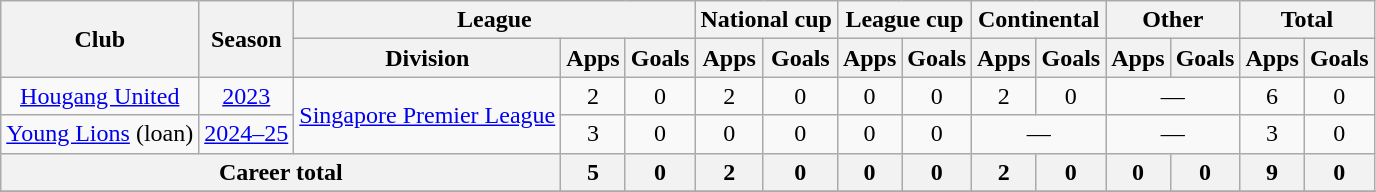<table class="wikitable" style="text-align:center">
<tr>
<th rowspan="2">Club</th>
<th rowspan="2">Season</th>
<th colspan="3">League</th>
<th colspan="2">National cup</th>
<th colspan="2">League cup</th>
<th colspan="2">Continental</th>
<th colspan="2">Other</th>
<th colspan="2">Total</th>
</tr>
<tr>
<th>Division</th>
<th>Apps</th>
<th>Goals</th>
<th>Apps</th>
<th>Goals</th>
<th>Apps</th>
<th>Goals</th>
<th>Apps</th>
<th>Goals</th>
<th>Apps</th>
<th>Goals</th>
<th>Apps</th>
<th>Goals</th>
</tr>
<tr>
<td rowspan="1"><a href='#'>Hougang United</a></td>
<td><a href='#'>2023</a></td>
<td rowspan="2"><a href='#'>Singapore Premier League</a></td>
<td>2</td>
<td>0</td>
<td>2</td>
<td>0</td>
<td>0</td>
<td>0</td>
<td>2</td>
<td>0</td>
<td colspan="2">—</td>
<td>6</td>
<td>0</td>
</tr>
<tr>
<td rowspan="1"><a href='#'>Young Lions</a> (loan)</td>
<td><a href='#'>2024–25</a></td>
<td>3</td>
<td>0</td>
<td>0</td>
<td>0</td>
<td>0</td>
<td>0</td>
<td colspan="2">—</td>
<td colspan="2">—</td>
<td>3</td>
<td>0</td>
</tr>
<tr>
<th colspan="3">Career total</th>
<th>5</th>
<th>0</th>
<th>2</th>
<th>0</th>
<th>0</th>
<th>0</th>
<th>2</th>
<th>0</th>
<th>0</th>
<th>0</th>
<th>9</th>
<th>0</th>
</tr>
<tr>
</tr>
</table>
